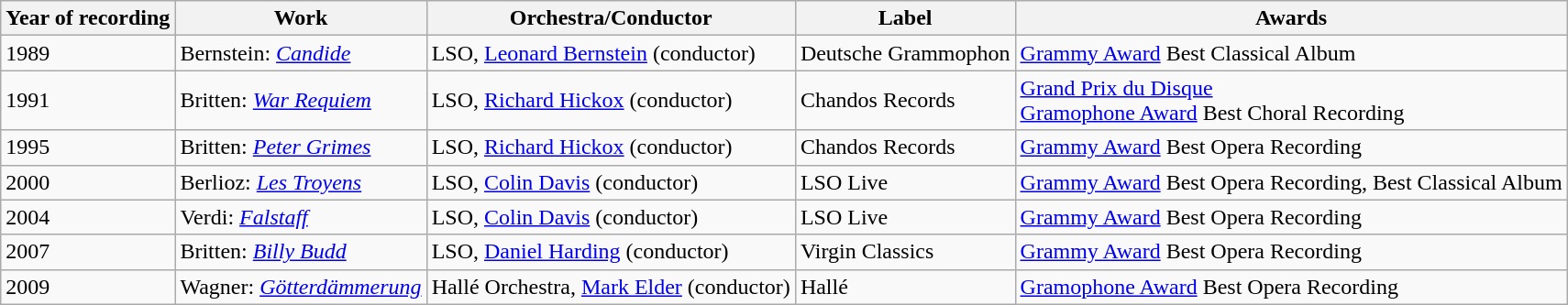<table class="wikitable sortable">
<tr>
<th>Year of recording</th>
<th>Work</th>
<th>Orchestra/Conductor</th>
<th>Label</th>
<th>Awards</th>
</tr>
<tr>
<td>1989</td>
<td>Bernstein: <em><a href='#'>Candide</a></em></td>
<td>LSO, <a href='#'>Leonard Bernstein</a> (conductor)</td>
<td>Deutsche Grammophon</td>
<td><a href='#'>Grammy Award</a> Best Classical Album</td>
</tr>
<tr>
<td>1991</td>
<td>Britten: <em><a href='#'>War Requiem</a></em></td>
<td>LSO, <a href='#'>Richard Hickox</a> (conductor)</td>
<td>Chandos Records</td>
<td><a href='#'>Grand Prix du Disque</a><br><a href='#'>Gramophone Award</a> Best Choral Recording</td>
</tr>
<tr>
<td>1995</td>
<td>Britten: <em><a href='#'>Peter Grimes</a></em></td>
<td>LSO, <a href='#'>Richard Hickox</a> (conductor)</td>
<td>Chandos Records</td>
<td><a href='#'>Grammy Award</a> Best Opera Recording</td>
</tr>
<tr>
<td>2000</td>
<td>Berlioz: <em><a href='#'>Les Troyens</a></em></td>
<td>LSO, <a href='#'>Colin Davis</a> (conductor)</td>
<td>LSO Live</td>
<td><a href='#'>Grammy Award</a> Best Opera Recording, Best Classical Album</td>
</tr>
<tr>
<td>2004</td>
<td>Verdi: <em><a href='#'>Falstaff</a></em></td>
<td>LSO, <a href='#'>Colin Davis</a> (conductor)</td>
<td>LSO Live</td>
<td><a href='#'>Grammy Award</a> Best Opera Recording</td>
</tr>
<tr>
<td>2007</td>
<td>Britten: <em><a href='#'>Billy Budd</a></em></td>
<td>LSO, <a href='#'>Daniel Harding</a> (conductor)</td>
<td>Virgin Classics</td>
<td><a href='#'>Grammy Award</a> Best Opera Recording</td>
</tr>
<tr>
<td>2009</td>
<td>Wagner: <em><a href='#'>Götterdämmerung</a></em></td>
<td>Hallé Orchestra, <a href='#'>Mark Elder</a> (conductor)</td>
<td>Hallé</td>
<td><a href='#'>Gramophone Award</a> Best Opera Recording</td>
</tr>
</table>
